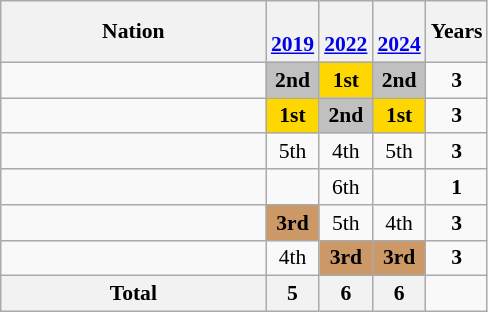<table class="wikitable" style="text-align:center; font-size:90%">
<tr>
<th width=170>Nation</th>
<th><br><a href='#'>2019</a></th>
<th><br><a href='#'>2022</a></th>
<th><br><a href='#'>2024</a></th>
<th>Years</th>
</tr>
<tr>
<td align=left></td>
<td bgcolor=silver><strong>2nd</strong></td>
<td bgcolor=gold><strong>1st</strong></td>
<td bgcolor=silver><strong>2nd</strong></td>
<td><strong>3</strong></td>
</tr>
<tr>
<td align=left></td>
<td bgcolor=gold><strong>1st</strong></td>
<td bgcolor=silver><strong>2nd</strong></td>
<td bgcolor=gold><strong>1st</strong></td>
<td><strong>3</strong></td>
</tr>
<tr>
<td align=left></td>
<td>5th</td>
<td>4th</td>
<td>5th</td>
<td><strong>3</strong></td>
</tr>
<tr>
<td align=left></td>
<td></td>
<td>6th</td>
<td></td>
<td><strong>1</strong></td>
</tr>
<tr>
<td align=left></td>
<td bgcolor=#cc9966><strong>3rd</strong></td>
<td>5th</td>
<td>4th</td>
<td><strong>3</strong></td>
</tr>
<tr>
<td align=left></td>
<td>4th</td>
<td bgcolor=#cc9966><strong>3rd</strong></td>
<td bgcolor=#cc9966><strong>3rd</strong></td>
<td><strong>3</strong></td>
</tr>
<tr>
<th>Total</th>
<th>5</th>
<th>6</th>
<th>6</th>
</tr>
</table>
